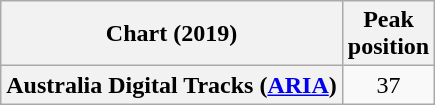<table class="wikitable plainrowheaders" style="text-align:center">
<tr>
<th scope="col">Chart (2019)</th>
<th scope="col">Peak<br>position</th>
</tr>
<tr>
<th scope="row">Australia Digital Tracks (<a href='#'>ARIA</a>) </th>
<td>37</td>
</tr>
</table>
